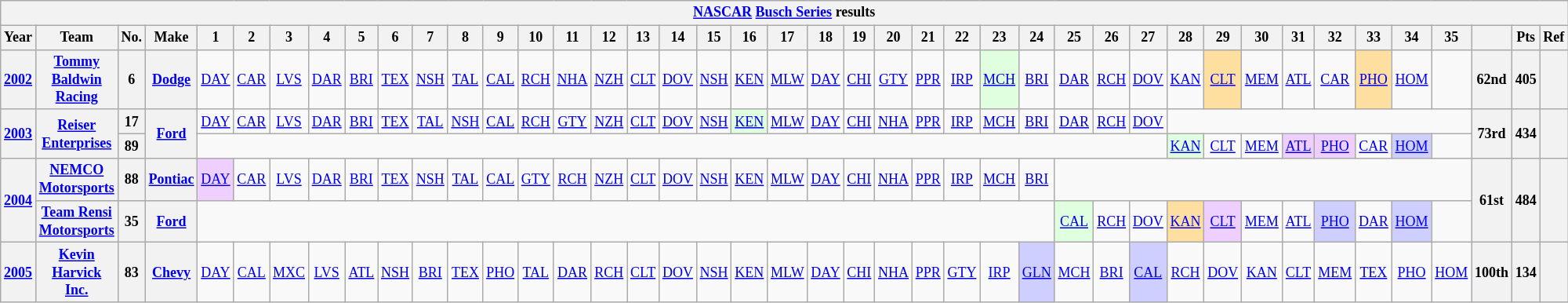<table class="wikitable" style="text-align:center; font-size:75%">
<tr>
<th colspan=42><a href='#'>NASCAR</a> <a href='#'>Busch Series</a> results</th>
</tr>
<tr>
<th>Year</th>
<th>Team</th>
<th>No.</th>
<th>Make</th>
<th>1</th>
<th>2</th>
<th>3</th>
<th>4</th>
<th>5</th>
<th>6</th>
<th>7</th>
<th>8</th>
<th>9</th>
<th>10</th>
<th>11</th>
<th>12</th>
<th>13</th>
<th>14</th>
<th>15</th>
<th>16</th>
<th>17</th>
<th>18</th>
<th>19</th>
<th>20</th>
<th>21</th>
<th>22</th>
<th>23</th>
<th>24</th>
<th>25</th>
<th>26</th>
<th>27</th>
<th>28</th>
<th>29</th>
<th>30</th>
<th>31</th>
<th>32</th>
<th>33</th>
<th>34</th>
<th>35</th>
<th></th>
<th>Pts</th>
<th>Ref</th>
</tr>
<tr>
<th><a href='#'>2002</a></th>
<th><a href='#'>Tommy Baldwin Racing</a></th>
<th>6</th>
<th><a href='#'>Dodge</a></th>
<td><a href='#'>DAY</a></td>
<td><a href='#'>CAR</a></td>
<td><a href='#'>LVS</a></td>
<td><a href='#'>DAR</a></td>
<td><a href='#'>BRI</a></td>
<td><a href='#'>TEX</a></td>
<td><a href='#'>NSH</a></td>
<td><a href='#'>TAL</a></td>
<td><a href='#'>CAL</a></td>
<td><a href='#'>RCH</a></td>
<td><a href='#'>NHA</a></td>
<td><a href='#'>NZH</a></td>
<td><a href='#'>CLT</a></td>
<td><a href='#'>DOV</a></td>
<td><a href='#'>NSH</a></td>
<td><a href='#'>KEN</a></td>
<td><a href='#'>MLW</a></td>
<td><a href='#'>DAY</a></td>
<td><a href='#'>CHI</a></td>
<td><a href='#'>GTY</a></td>
<td><a href='#'>PPR</a></td>
<td><a href='#'>IRP</a></td>
<td style="background:#DFFFDF;"><a href='#'>MCH</a><br></td>
<td><a href='#'>BRI</a></td>
<td><a href='#'>DAR</a></td>
<td><a href='#'>RCH</a></td>
<td><a href='#'>DOV</a></td>
<td><a href='#'>KAN</a></td>
<td style="background:#FFDF9F;"><a href='#'>CLT</a><br></td>
<td><a href='#'>MEM</a></td>
<td><a href='#'>ATL</a></td>
<td><a href='#'>CAR</a></td>
<td style="background:#FFDF9F;"><a href='#'>PHO</a><br></td>
<td><a href='#'>HOM</a></td>
<td></td>
<th>62nd</th>
<th>405</th>
<th></th>
</tr>
<tr>
<th rowspan=2><a href='#'>2003</a></th>
<th rowspan=2><a href='#'>Reiser Enterprises</a></th>
<th>17</th>
<th rowspan=2><a href='#'>Ford</a></th>
<td><a href='#'>DAY</a></td>
<td><a href='#'>CAR</a></td>
<td><a href='#'>LVS</a></td>
<td><a href='#'>DAR</a></td>
<td><a href='#'>BRI</a></td>
<td><a href='#'>TEX</a></td>
<td><a href='#'>TAL</a></td>
<td><a href='#'>NSH</a></td>
<td><a href='#'>CAL</a></td>
<td><a href='#'>RCH</a></td>
<td><a href='#'>GTY</a></td>
<td><a href='#'>NZH</a></td>
<td><a href='#'>CLT</a></td>
<td><a href='#'>DOV</a></td>
<td><a href='#'>NSH</a></td>
<td style="background:#DFFFDF;"><a href='#'>KEN</a><br></td>
<td><a href='#'>MLW</a></td>
<td><a href='#'>DAY</a></td>
<td><a href='#'>CHI</a></td>
<td><a href='#'>NHA</a></td>
<td><a href='#'>PPR</a></td>
<td><a href='#'>IRP</a></td>
<td><a href='#'>MCH</a></td>
<td><a href='#'>BRI</a></td>
<td><a href='#'>DAR</a></td>
<td><a href='#'>RCH</a></td>
<td><a href='#'>DOV</a></td>
<td colspan=8></td>
<th rowspan=2>73rd</th>
<th rowspan=2>434</th>
<th rowspan=2></th>
</tr>
<tr>
<th>89</th>
<td colspan=27></td>
<td style="background:#DFFFDF;"><a href='#'>KAN</a><br></td>
<td><a href='#'>CLT</a></td>
<td><a href='#'>MEM</a></td>
<td style="background:#EFCFFF;"><a href='#'>ATL</a><br></td>
<td style="background:#EFCFFF;"><a href='#'>PHO</a><br></td>
<td><a href='#'>CAR</a></td>
<td style="background:#CFCFFF;"><a href='#'>HOM</a><br></td>
<td></td>
</tr>
<tr>
<th rowspan=2><a href='#'>2004</a></th>
<th><a href='#'>NEMCO Motorsports</a></th>
<th>88</th>
<th><a href='#'>Pontiac</a></th>
<td style="background:#EFCFFF;"><a href='#'>DAY</a><br></td>
<td><a href='#'>CAR</a></td>
<td><a href='#'>LVS</a></td>
<td><a href='#'>DAR</a></td>
<td><a href='#'>BRI</a></td>
<td><a href='#'>TEX</a></td>
<td><a href='#'>NSH</a></td>
<td><a href='#'>TAL</a></td>
<td><a href='#'>CAL</a></td>
<td><a href='#'>GTY</a></td>
<td><a href='#'>RCH</a></td>
<td><a href='#'>NZH</a></td>
<td><a href='#'>CLT</a></td>
<td><a href='#'>DOV</a></td>
<td><a href='#'>NSH</a></td>
<td><a href='#'>KEN</a></td>
<td><a href='#'>MLW</a></td>
<td><a href='#'>DAY</a></td>
<td><a href='#'>CHI</a></td>
<td><a href='#'>NHA</a></td>
<td><a href='#'>PPR</a></td>
<td><a href='#'>IRP</a></td>
<td><a href='#'>MCH</a></td>
<td><a href='#'>BRI</a></td>
<td colspan=11></td>
<th rowspan=2>61st</th>
<th rowspan=2>484</th>
<th rowspan=2></th>
</tr>
<tr>
<th><a href='#'>Team Rensi Motorsports</a></th>
<th>35</th>
<th><a href='#'>Ford</a></th>
<td colspan=24></td>
<td style="background:#DFFFDF;"><a href='#'>CAL</a><br></td>
<td><a href='#'>RCH</a></td>
<td><a href='#'>DOV</a></td>
<td style="background:#FFDF9F;"><a href='#'>KAN</a><br></td>
<td style="background:#EFCFFF;"><a href='#'>CLT</a><br></td>
<td><a href='#'>MEM</a></td>
<td><a href='#'>ATL</a></td>
<td style="background:#CFCFFF;"><a href='#'>PHO</a><br></td>
<td><a href='#'>DAR</a></td>
<td style="background:#CFCFFF;"><a href='#'>HOM</a><br></td>
<td></td>
</tr>
<tr>
<th><a href='#'>2005</a></th>
<th><a href='#'>Kevin Harvick Inc.</a></th>
<th>83</th>
<th><a href='#'>Chevy</a></th>
<td><a href='#'>DAY</a></td>
<td><a href='#'>CAL</a></td>
<td><a href='#'>MXC</a></td>
<td><a href='#'>LVS</a></td>
<td><a href='#'>ATL</a></td>
<td><a href='#'>NSH</a></td>
<td><a href='#'>BRI</a></td>
<td><a href='#'>TEX</a></td>
<td><a href='#'>PHO</a></td>
<td><a href='#'>TAL</a></td>
<td><a href='#'>DAR</a></td>
<td><a href='#'>RCH</a></td>
<td><a href='#'>CLT</a></td>
<td><a href='#'>DOV</a></td>
<td><a href='#'>NSH</a></td>
<td><a href='#'>KEN</a></td>
<td><a href='#'>MLW</a></td>
<td><a href='#'>DAY</a></td>
<td><a href='#'>CHI</a></td>
<td><a href='#'>NHA</a></td>
<td><a href='#'>PPR</a></td>
<td><a href='#'>GTY</a></td>
<td><a href='#'>IRP</a></td>
<td style="background:#CFCFFF;"><a href='#'>GLN</a><br></td>
<td><a href='#'>MCH</a></td>
<td><a href='#'>BRI</a></td>
<td style="background:#CFCFFF;"><a href='#'>CAL</a><br></td>
<td><a href='#'>RCH</a></td>
<td><a href='#'>DOV</a></td>
<td><a href='#'>KAN</a></td>
<td><a href='#'>CLT</a></td>
<td><a href='#'>MEM</a></td>
<td><a href='#'>TEX</a></td>
<td><a href='#'>PHO</a></td>
<td><a href='#'>HOM</a></td>
<th>100th</th>
<th>134</th>
<th></th>
</tr>
</table>
